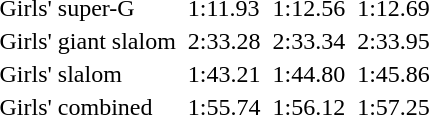<table>
<tr>
<td>Girls' super-G<br></td>
<td></td>
<td>1:11.93</td>
<td></td>
<td>1:12.56</td>
<td></td>
<td>1:12.69</td>
</tr>
<tr>
<td>Girls' giant slalom<br></td>
<td></td>
<td>2:33.28</td>
<td></td>
<td>2:33.34</td>
<td></td>
<td>2:33.95</td>
</tr>
<tr>
<td>Girls' slalom<br></td>
<td></td>
<td>1:43.21</td>
<td></td>
<td>1:44.80</td>
<td></td>
<td>1:45.86</td>
</tr>
<tr>
<td>Girls' combined<br></td>
<td></td>
<td>1:55.74</td>
<td></td>
<td>1:56.12</td>
<td></td>
<td>1:57.25</td>
</tr>
</table>
